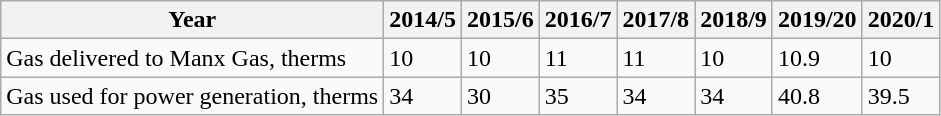<table class="wikitable">
<tr>
<th>Year</th>
<th>2014/5</th>
<th>2015/6</th>
<th>2016/7</th>
<th>2017/8</th>
<th>2018/9</th>
<th>2019/20</th>
<th>2020/1</th>
</tr>
<tr>
<td>Gas delivered  to Manx Gas, therms</td>
<td>10</td>
<td>10</td>
<td>11</td>
<td>11</td>
<td>10</td>
<td>10.9</td>
<td>10</td>
</tr>
<tr>
<td>Gas used for  power generation, therms</td>
<td>34</td>
<td>30</td>
<td>35</td>
<td>34</td>
<td>34</td>
<td>40.8</td>
<td>39.5</td>
</tr>
</table>
